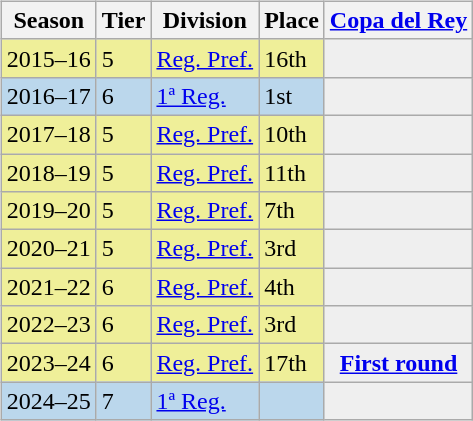<table>
<tr>
<td valign="top" width=0%><br><table class="wikitable">
<tr style="background:#f0f6fa;">
<th>Season</th>
<th>Tier</th>
<th>Division</th>
<th>Place</th>
<th><a href='#'>Copa del Rey</a></th>
</tr>
<tr>
<td style="background:#EFEF99;">2015–16</td>
<td style="background:#EFEF99;">5</td>
<td style="background:#EFEF99;"><a href='#'>Reg. Pref.</a></td>
<td style="background:#EFEF99;">16th</td>
<td style="background:#efefef;"></td>
</tr>
<tr>
<td style="background:#BBD7EC;">2016–17</td>
<td style="background:#BBD7EC;">6</td>
<td style="background:#BBD7EC;"><a href='#'>1ª Reg.</a></td>
<td style="background:#BBD7EC;">1st</td>
<th style="background:#efefef;"></th>
</tr>
<tr>
<td style="background:#EFEF99;">2017–18</td>
<td style="background:#EFEF99;">5</td>
<td style="background:#EFEF99;"><a href='#'>Reg. Pref.</a></td>
<td style="background:#EFEF99;">10th</td>
<td style="background:#efefef;"></td>
</tr>
<tr>
<td style="background:#EFEF99;">2018–19</td>
<td style="background:#EFEF99;">5</td>
<td style="background:#EFEF99;"><a href='#'>Reg. Pref.</a></td>
<td style="background:#EFEF99;">11th</td>
<td style="background:#efefef;"></td>
</tr>
<tr>
<td style="background:#EFEF99;">2019–20</td>
<td style="background:#EFEF99;">5</td>
<td style="background:#EFEF99;"><a href='#'>Reg. Pref.</a></td>
<td style="background:#EFEF99;">7th</td>
<td style="background:#efefef;"></td>
</tr>
<tr>
<td style="background:#EFEF99;">2020–21</td>
<td style="background:#EFEF99;">5</td>
<td style="background:#EFEF99;"><a href='#'>Reg. Pref.</a></td>
<td style="background:#EFEF99;">3rd</td>
<td style="background:#efefef;"></td>
</tr>
<tr>
<td style="background:#EFEF99;">2021–22</td>
<td style="background:#EFEF99;">6</td>
<td style="background:#EFEF99;"><a href='#'>Reg. Pref.</a></td>
<td style="background:#EFEF99;">4th</td>
<th style="background:#efefef;"></th>
</tr>
<tr>
<td style="background:#EFEF99;">2022–23</td>
<td style="background:#EFEF99;">6</td>
<td style="background:#EFEF99;"><a href='#'>Reg. Pref.</a></td>
<td style="background:#EFEF99;">3rd</td>
<th style="background:#efefef;"></th>
</tr>
<tr>
<td style="background:#EFEF99;">2023–24</td>
<td style="background:#EFEF99;">6</td>
<td style="background:#EFEF99;"><a href='#'>Reg. Pref.</a></td>
<td style="background:#EFEF99;">17th</td>
<th style="background:#efefef;"><a href='#'>First round</a></th>
</tr>
<tr>
<td style="background:#BBD7EC;">2024–25</td>
<td style="background:#BBD7EC;">7</td>
<td style="background:#BBD7EC;"><a href='#'>1ª Reg.</a></td>
<td style="background:#BBD7EC;"></td>
<th style="background:#efefef;"></th>
</tr>
</table>
</td>
</tr>
</table>
